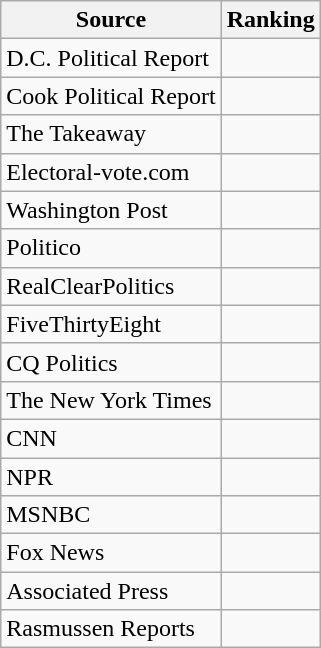<table class="wikitable">
<tr>
<th>Source</th>
<th>Ranking</th>
</tr>
<tr>
<td>D.C. Political Report</td>
<td></td>
</tr>
<tr>
<td>Cook Political Report</td>
<td></td>
</tr>
<tr>
<td>The Takeaway</td>
<td></td>
</tr>
<tr>
<td>Electoral-vote.com</td>
<td></td>
</tr>
<tr>
<td The Washington Post>Washington Post</td>
<td></td>
</tr>
<tr>
<td>Politico</td>
<td></td>
</tr>
<tr>
<td>RealClearPolitics</td>
<td></td>
</tr>
<tr>
<td>FiveThirtyEight</td>
<td></td>
</tr>
<tr>
<td>CQ Politics</td>
<td></td>
</tr>
<tr>
<td>The New York Times</td>
<td></td>
</tr>
<tr>
<td>CNN</td>
<td></td>
</tr>
<tr>
<td>NPR</td>
<td></td>
</tr>
<tr>
<td>MSNBC</td>
<td></td>
</tr>
<tr>
<td>Fox News</td>
<td></td>
</tr>
<tr>
<td>Associated Press</td>
<td></td>
</tr>
<tr>
<td>Rasmussen Reports</td>
<td></td>
</tr>
</table>
